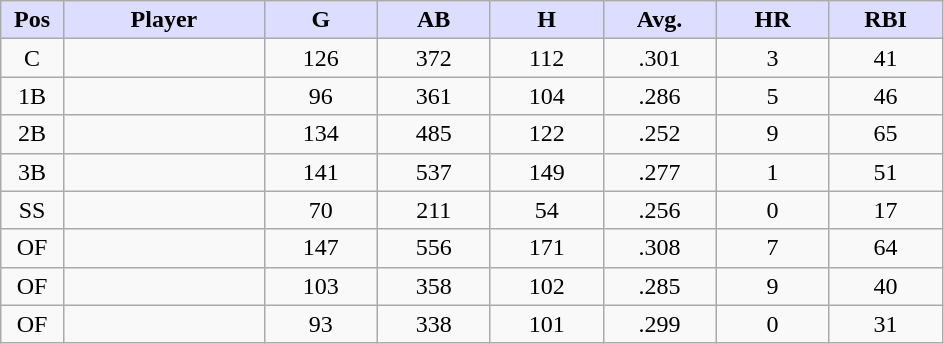<table class="wikitable sortable">
<tr>
<th style="background:#ddf; width:5%;">Pos</th>
<th style="background:#ddf; width:16%;">Player</th>
<th style="background:#ddf; width:9%;">G</th>
<th style="background:#ddf; width:9%;">AB</th>
<th style="background:#ddf; width:9%;">H</th>
<th style="background:#ddf; width:9%;">Avg.</th>
<th style="background:#ddf; width:9%;">HR</th>
<th style="background:#ddf; width:9%;">RBI</th>
</tr>
<tr style="text-align:center;">
<td>C</td>
<td></td>
<td>126</td>
<td>372</td>
<td>112</td>
<td>.301</td>
<td>3</td>
<td>41</td>
</tr>
<tr style="text-align:center;">
<td>1B</td>
<td></td>
<td>96</td>
<td>361</td>
<td>104</td>
<td>.286</td>
<td>5</td>
<td>46</td>
</tr>
<tr style="text-align:center;">
<td>2B</td>
<td></td>
<td>134</td>
<td>485</td>
<td>122</td>
<td>.252</td>
<td>9</td>
<td>65</td>
</tr>
<tr style="text-align:center;">
<td>3B</td>
<td></td>
<td>141</td>
<td>537</td>
<td>149</td>
<td>.277</td>
<td>1</td>
<td>51</td>
</tr>
<tr style="text-align:center;">
<td>SS</td>
<td></td>
<td>70</td>
<td>211</td>
<td>54</td>
<td>.256</td>
<td>0</td>
<td>17</td>
</tr>
<tr style="text-align:center;">
<td>OF</td>
<td></td>
<td>147</td>
<td>556</td>
<td>171</td>
<td>.308</td>
<td>7</td>
<td>64</td>
</tr>
<tr style="text-align:center;">
<td>OF</td>
<td></td>
<td>103</td>
<td>358</td>
<td>102</td>
<td>.285</td>
<td>9</td>
<td>40</td>
</tr>
<tr style="text-align:center;">
<td>OF</td>
<td></td>
<td>93</td>
<td>338</td>
<td>101</td>
<td>.299</td>
<td>0</td>
<td>31</td>
</tr>
</table>
